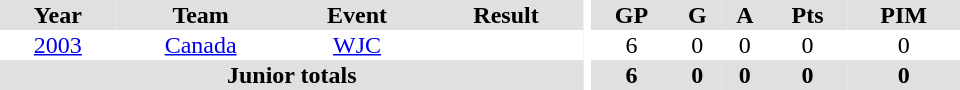<table border="0" cellpadding="1" cellspacing="0" ID="Table3" style="text-align:center; width:40em">
<tr ALIGN="center" bgcolor="#e0e0e0">
<th>Year</th>
<th>Team</th>
<th>Event</th>
<th>Result</th>
<th rowspan="99" bgcolor="#ffffff"></th>
<th>GP</th>
<th>G</th>
<th>A</th>
<th>Pts</th>
<th>PIM</th>
</tr>
<tr>
<td><a href='#'>2003</a></td>
<td><a href='#'>Canada</a></td>
<td><a href='#'>WJC</a></td>
<td></td>
<td>6</td>
<td>0</td>
<td>0</td>
<td>0</td>
<td>0</td>
</tr>
<tr bgcolor="#e0e0e0">
<th colspan=4>Junior totals</th>
<th>6</th>
<th>0</th>
<th>0</th>
<th>0</th>
<th>0</th>
</tr>
</table>
